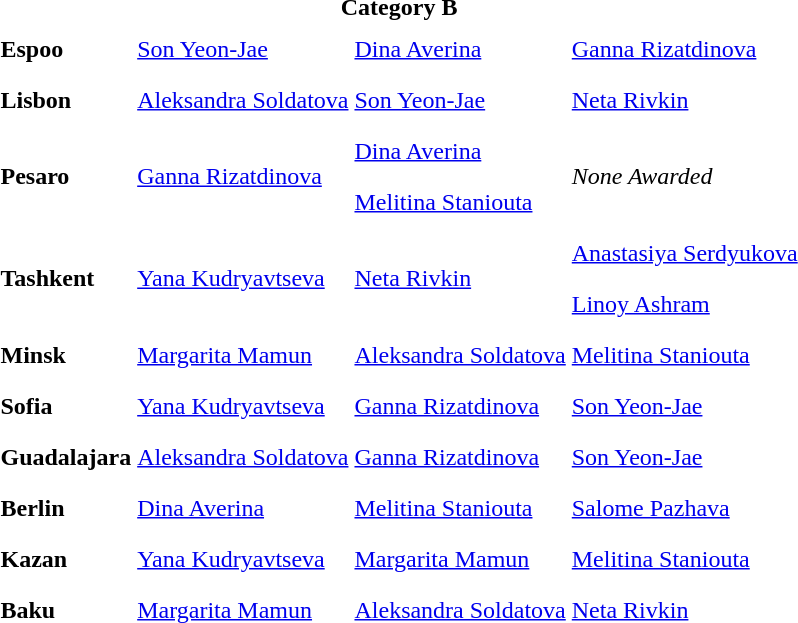<table>
<tr>
<td colspan="4" style="text-align:center;"><strong>Category B</strong></td>
</tr>
<tr>
<th scope=row style="text-align:left">Espoo</th>
<td style="height:30px;"> <a href='#'>Son Yeon-Jae</a></td>
<td style="height:30px;"> <a href='#'>Dina Averina</a></td>
<td style="height:30px;"> <a href='#'>Ganna Rizatdinova</a></td>
</tr>
<tr>
<th scope=row style="text-align:left">Lisbon</th>
<td style="height:30px;"> <a href='#'>Aleksandra Soldatova</a></td>
<td style="height:30px;"> <a href='#'>Son Yeon-Jae</a></td>
<td style="height:30px;"> <a href='#'>Neta Rivkin</a></td>
</tr>
<tr>
<th rowspan=2 scope=row style="text-align:left">Pesaro</th>
<td rowspan=2 style="height:30px;"> <a href='#'>Ganna Rizatdinova</a></td>
<td style="height:30px;"> <a href='#'>Dina Averina</a></td>
<td rowspan=2 style="height:30px;" font-size:95%" style=color:#8c93b0><em>None Awarded</em></td>
</tr>
<tr>
<td style="height:30px;"> <a href='#'>Melitina Staniouta</a></td>
</tr>
<tr>
<th rowspan=2 scope=row style="text-align:left">Tashkent</th>
<td rowspan=2 style="height:30px;"> <a href='#'>Yana Kudryavtseva</a></td>
<td rowspan=2 style="height:30px;"> <a href='#'>Neta Rivkin</a></td>
<td style="height:30px;"> <a href='#'>Anastasiya Serdyukova</a></td>
</tr>
<tr>
<td style="height:30px;"> <a href='#'>Linoy Ashram</a></td>
</tr>
<tr>
<th scope=row style="text-align:left">Minsk</th>
<td style="height:30px;"> <a href='#'>Margarita Mamun</a></td>
<td style="height:30px;"> <a href='#'>Aleksandra Soldatova</a></td>
<td style="height:30px;"> <a href='#'>Melitina Staniouta</a></td>
</tr>
<tr>
<th scope=row style="text-align:left">Sofia</th>
<td style="height:30px;"> <a href='#'>Yana Kudryavtseva</a></td>
<td style="height:30px;"> <a href='#'>Ganna Rizatdinova</a></td>
<td style="height:30px;"> <a href='#'>Son Yeon-Jae</a></td>
</tr>
<tr>
<th scope=row style="text-align:left">Guadalajara</th>
<td style="height:30px;"> <a href='#'>Aleksandra Soldatova</a></td>
<td style="height:30px;"> <a href='#'>Ganna Rizatdinova</a></td>
<td style="height:30px;"> <a href='#'>Son Yeon-Jae</a></td>
</tr>
<tr>
<th scope=row style="text-align:left">Berlin</th>
<td style="height:30px;"> <a href='#'>Dina Averina</a></td>
<td style="height:30px;"> <a href='#'>Melitina Staniouta</a></td>
<td style="height:30px;"> <a href='#'>Salome Pazhava</a></td>
</tr>
<tr>
<th scope=row style="text-align:left">Kazan</th>
<td style="height:30px;"> <a href='#'>Yana Kudryavtseva</a></td>
<td style="height:30px;"> <a href='#'>Margarita Mamun</a></td>
<td style="height:30px;"> <a href='#'>Melitina Staniouta</a></td>
</tr>
<tr>
<th scope=row style="text-align:left">Baku</th>
<td style="height:30px;"> <a href='#'>Margarita Mamun</a></td>
<td style="height:30px;"> <a href='#'>Aleksandra Soldatova</a></td>
<td style="height:30px;"> <a href='#'>Neta Rivkin</a></td>
</tr>
<tr>
</tr>
</table>
